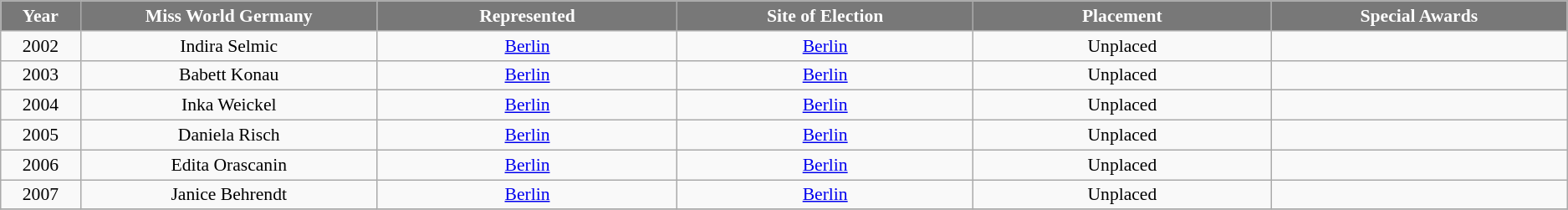<table class="wikitable sortable" style="font-size: 90%; text-align:center">
<tr>
<th width="60" style="background-color:#787878;color:#FFFFFF;">Year</th>
<th width="250" style="background-color:#787878;color:#FFFFFF;">Miss World Germany</th>
<th width="250" style="background-color:#787878;color:#FFFFFF;">Represented</th>
<th width="250" style="background-color:#787878;color:#FFFFFF;">Site of Election</th>
<th width="250" style="background-color:#787878;color:#FFFFFF;">Placement</th>
<th width="250" style="background-color:#787878;color:#FFFFFF;">Special Awards</th>
</tr>
<tr>
<td>2002</td>
<td>Indira Selmic</td>
<td><a href='#'>Berlin</a></td>
<td><a href='#'>Berlin</a></td>
<td>Unplaced</td>
<td></td>
</tr>
<tr>
<td>2003</td>
<td>Babett Konau</td>
<td><a href='#'>Berlin</a></td>
<td><a href='#'>Berlin</a></td>
<td>Unplaced</td>
<td></td>
</tr>
<tr>
<td>2004</td>
<td>Inka Weickel</td>
<td><a href='#'>Berlin</a></td>
<td><a href='#'>Berlin</a></td>
<td>Unplaced</td>
<td></td>
</tr>
<tr>
<td>2005</td>
<td>Daniela Risch</td>
<td><a href='#'>Berlin</a></td>
<td><a href='#'>Berlin</a></td>
<td>Unplaced</td>
<td></td>
</tr>
<tr>
<td>2006</td>
<td>Edita Orascanin</td>
<td><a href='#'>Berlin</a></td>
<td><a href='#'>Berlin</a></td>
<td>Unplaced</td>
<td></td>
</tr>
<tr>
<td>2007</td>
<td>Janice Behrendt</td>
<td><a href='#'>Berlin</a></td>
<td><a href='#'>Berlin</a></td>
<td>Unplaced</td>
<td></td>
</tr>
<tr>
</tr>
</table>
